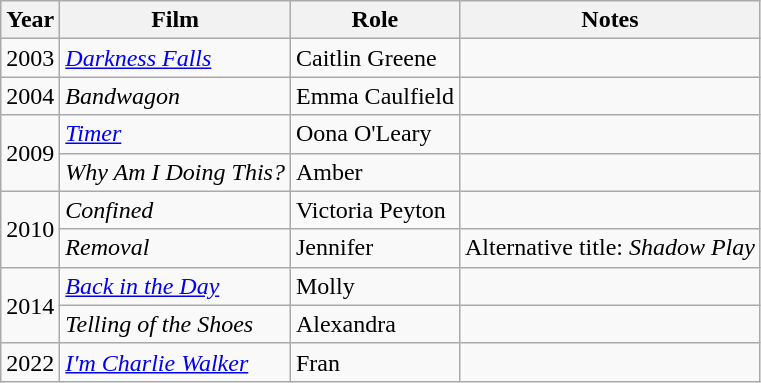<table class="wikitable sortable">
<tr>
<th>Year</th>
<th>Film</th>
<th>Role</th>
<th class="unsortable">Notes</th>
</tr>
<tr>
<td>2003</td>
<td><em><a href='#'>Darkness Falls</a></em></td>
<td>Caitlin Greene</td>
<td></td>
</tr>
<tr>
<td>2004</td>
<td><em>Bandwagon</em></td>
<td>Emma Caulfield</td>
<td></td>
</tr>
<tr>
<td rowspan="2">2009</td>
<td><em><a href='#'>Timer</a></em></td>
<td>Oona O'Leary</td>
<td></td>
</tr>
<tr>
<td><em>Why Am I Doing This?</em></td>
<td>Amber</td>
<td></td>
</tr>
<tr>
<td rowspan="2">2010</td>
<td><em>Confined</em></td>
<td>Victoria Peyton</td>
<td></td>
</tr>
<tr>
<td><em>Removal</em></td>
<td>Jennifer</td>
<td>Alternative title: <em>Shadow Play</em></td>
</tr>
<tr>
<td rowspan="2">2014</td>
<td><em><a href='#'>Back in the Day</a></em></td>
<td>Molly</td>
<td></td>
</tr>
<tr>
<td><em>Telling of the Shoes</em></td>
<td>Alexandra</td>
<td></td>
</tr>
<tr>
<td>2022</td>
<td><em><a href='#'>I'm Charlie Walker</a></em></td>
<td>Fran</td>
<td></td>
</tr>
</table>
